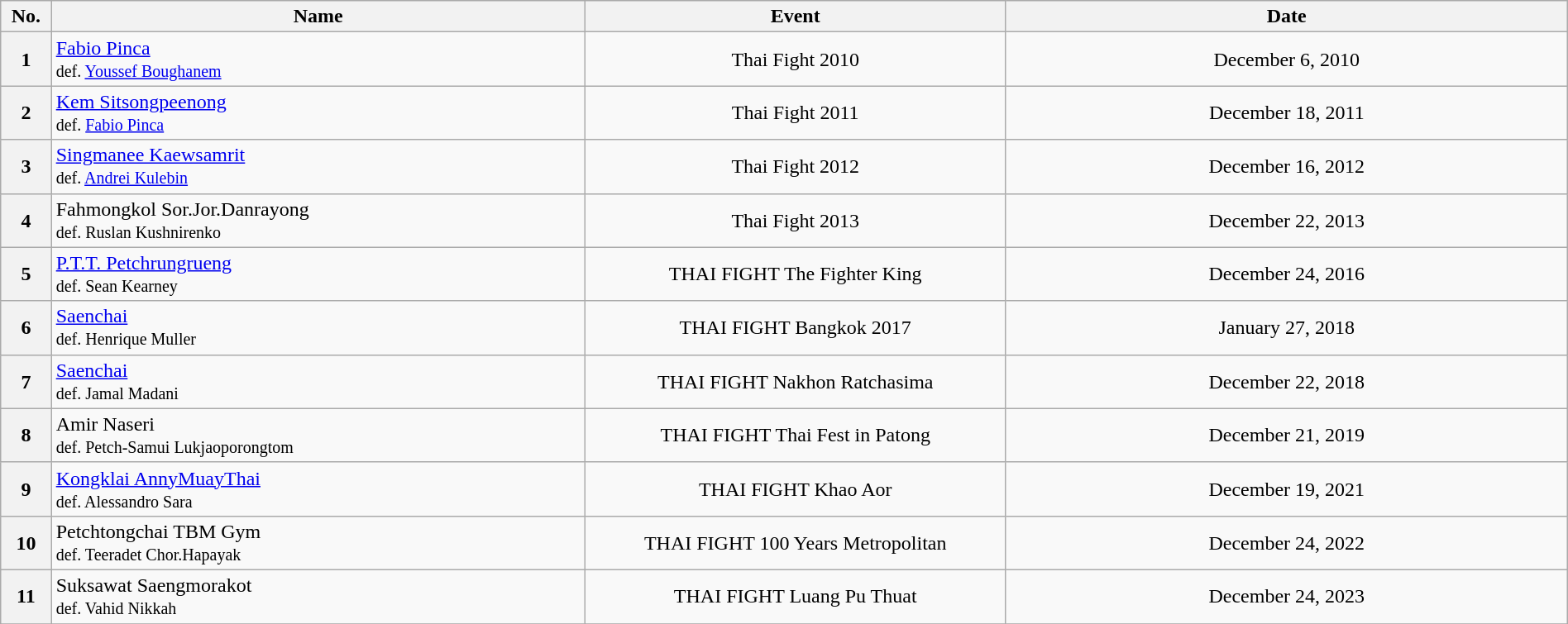<table class="wikitable" width=100%>
<tr>
<th width=1%>No.</th>
<th width=19%>Name</th>
<th width=15%>Event</th>
<th width=20%>Date</th>
</tr>
<tr>
<th>1</th>
<td align=left> <a href='#'>Fabio Pinca</a> <br><small>def. <a href='#'>Youssef Boughanem</a></small></td>
<td align=center>Thai Fight 2010<br></td>
<td align=center>December 6, 2010</td>
</tr>
<tr>
<th>2</th>
<td align=left> <a href='#'>Kem Sitsongpeenong</a> <br><small>def. <a href='#'>Fabio Pinca</a></small></td>
<td align=center>Thai Fight 2011<br></td>
<td align=center>December 18, 2011</td>
</tr>
<tr>
<th>3</th>
<td align=left> <a href='#'>Singmanee Kaewsamrit</a>  <br><small>def. <a href='#'>Andrei Kulebin</a></small></td>
<td align=center>Thai Fight 2012<br></td>
<td align=center>December 16, 2012</td>
</tr>
<tr>
<th>4</th>
<td align=left> Fahmongkol Sor.Jor.Danrayong <br><small>def. Ruslan Kushnirenko</small></td>
<td align=center>Thai Fight 2013<br></td>
<td align=center>December 22, 2013</td>
</tr>
<tr>
<th>5</th>
<td align=left> <a href='#'>P.T.T. Petchrungrueng</a> <br><small>def. Sean Kearney</small></td>
<td align=center>THAI FIGHT The Fighter King<br></td>
<td align=center>December 24, 2016</td>
</tr>
<tr>
<th>6</th>
<td align=left> <a href='#'>Saenchai</a> <br><small>def. Henrique Muller</small></td>
<td align=center>THAI FIGHT Bangkok 2017<br></td>
<td align=center>January 27, 2018</td>
</tr>
<tr>
<th>7</th>
<td align=left> <a href='#'>Saenchai</a> <br><small>def. Jamal Madani</small></td>
<td align=center>THAI FIGHT Nakhon Ratchasima<br></td>
<td align=center>December 22, 2018</td>
</tr>
<tr>
<th>8</th>
<td align=left> Amir Naseri <br><small>def. Petch-Samui Lukjaoporongtom</small></td>
<td align=center>THAI FIGHT Thai Fest in Patong<br></td>
<td align=center>December 21, 2019</td>
</tr>
<tr>
<th>9</th>
<td align=left> <a href='#'>Kongklai AnnyMuayThai</a> <br><small>def. Alessandro Sara</small></td>
<td align=center>THAI FIGHT Khao Aor<br></td>
<td align=center>December 19, 2021</td>
</tr>
<tr>
<th>10</th>
<td align=left> Petchtongchai TBM Gym <br><small>def. Teeradet Chor.Hapayak</small></td>
<td align=center>THAI FIGHT 100 Years Metropolitan<br></td>
<td align=center>December 24, 2022</td>
</tr>
<tr>
<th>11</th>
<td align=left> Suksawat Saengmorakot <br><small>def. Vahid Nikkah</small></td>
<td align=center>THAI FIGHT Luang Pu Thuat<br></td>
<td align=center>December 24, 2023</td>
</tr>
<tr>
</tr>
</table>
